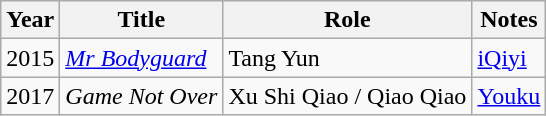<table class="wikitable sortable">
<tr>
<th>Year</th>
<th>Title</th>
<th>Role</th>
<th class="unsortable">Notes</th>
</tr>
<tr>
<td>2015</td>
<td><a href='#'><em>Mr Bodyguard</em></a></td>
<td>Tang Yun</td>
<td><a href='#'>iQiyi</a></td>
</tr>
<tr>
<td>2017</td>
<td><em>Game Not Over </em></td>
<td>Xu Shi Qiao / Qiao Qiao</td>
<td><a href='#'>Youku</a></td>
</tr>
</table>
